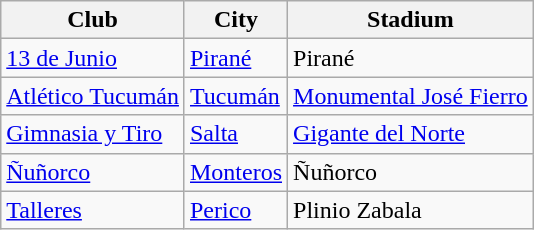<table class="wikitable sortable">
<tr>
<th>Club</th>
<th>City</th>
<th>Stadium</th>
</tr>
<tr>
<td> <a href='#'>13 de Junio</a></td>
<td><a href='#'>Pirané</a></td>
<td>Pirané</td>
</tr>
<tr>
<td> <a href='#'>Atlético Tucumán</a></td>
<td><a href='#'>Tucumán</a></td>
<td><a href='#'>Monumental José Fierro</a></td>
</tr>
<tr>
<td> <a href='#'>Gimnasia y Tiro</a></td>
<td><a href='#'>Salta</a></td>
<td><a href='#'>Gigante del Norte</a></td>
</tr>
<tr>
<td> <a href='#'>Ñuñorco</a></td>
<td><a href='#'>Monteros</a></td>
<td>Ñuñorco</td>
</tr>
<tr>
<td> <a href='#'>Talleres</a></td>
<td><a href='#'>Perico</a></td>
<td>Plinio Zabala</td>
</tr>
</table>
